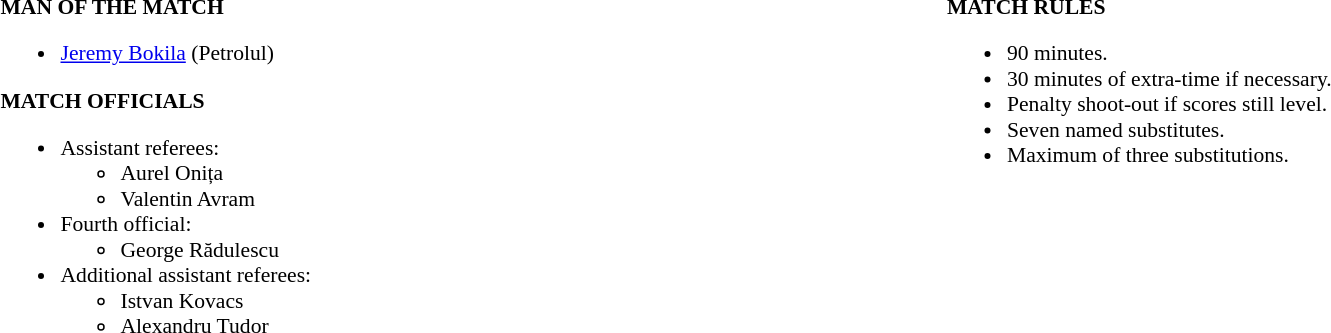<table width=100% style="font-size: 90%">
<tr>
<td width=50% valign=top><br><strong>MAN OF THE MATCH</strong><ul><li> <a href='#'>Jeremy Bokila</a> (Petrolul)</li></ul><strong>MATCH OFFICIALS</strong><ul><li>Assistant referees:<ul><li>Aurel Onița</li><li>Valentin Avram</li></ul></li><li>Fourth official:<ul><li>George Rădulescu</li></ul></li><li>Additional assistant referees:<ul><li>Istvan Kovacs</li><li>Alexandru Tudor</li></ul></li></ul></td>
<td width=50% valign=top><br><strong>MATCH RULES</strong><ul><li>90 minutes.</li><li>30 minutes of extra-time if necessary.</li><li>Penalty shoot-out if scores still level.</li><li>Seven named substitutes.</li><li>Maximum of three substitutions.</li></ul></td>
</tr>
</table>
